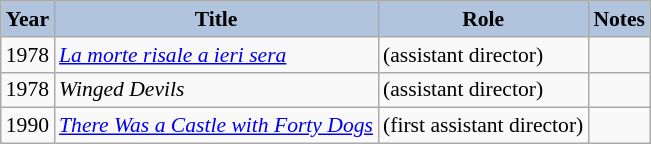<table class="wikitable" style="font-size:90%">
<tr style="text-align:center;">
<th style="background:#B0C4DE;">Year</th>
<th style="background:#B0C4DE;">Title</th>
<th style="background:#B0C4DE;">Role</th>
<th style="background:#B0C4DE;">Notes</th>
</tr>
<tr>
<td rowspan="1">1978</td>
<td><em><a href='#'>La morte risale a ieri sera</a></em></td>
<td>(assistant director)</td>
<td></td>
</tr>
<tr>
<td rowspan="1">1978</td>
<td><em>Winged Devils</em></td>
<td>(assistant director)</td>
<td></td>
</tr>
<tr>
<td rowspan="1">1990</td>
<td><em><a href='#'>There Was a Castle with Forty Dogs</a></em></td>
<td>(first assistant director)</td>
<td></td>
</tr>
</table>
